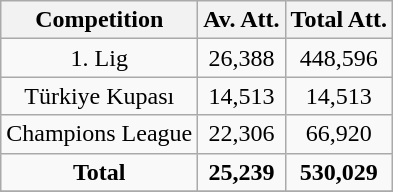<table class="wikitable" style="text-align: center">
<tr>
<th>Competition</th>
<th>Av. Att.</th>
<th>Total Att.</th>
</tr>
<tr>
<td>1. Lig</td>
<td>26,388</td>
<td>448,596</td>
</tr>
<tr>
<td>Türkiye Kupası</td>
<td>14,513</td>
<td>14,513</td>
</tr>
<tr>
<td>Champions League</td>
<td>22,306</td>
<td>66,920</td>
</tr>
<tr>
<td><strong>Total</strong></td>
<td><strong>25,239</strong></td>
<td><strong>530,029</strong></td>
</tr>
<tr>
</tr>
</table>
